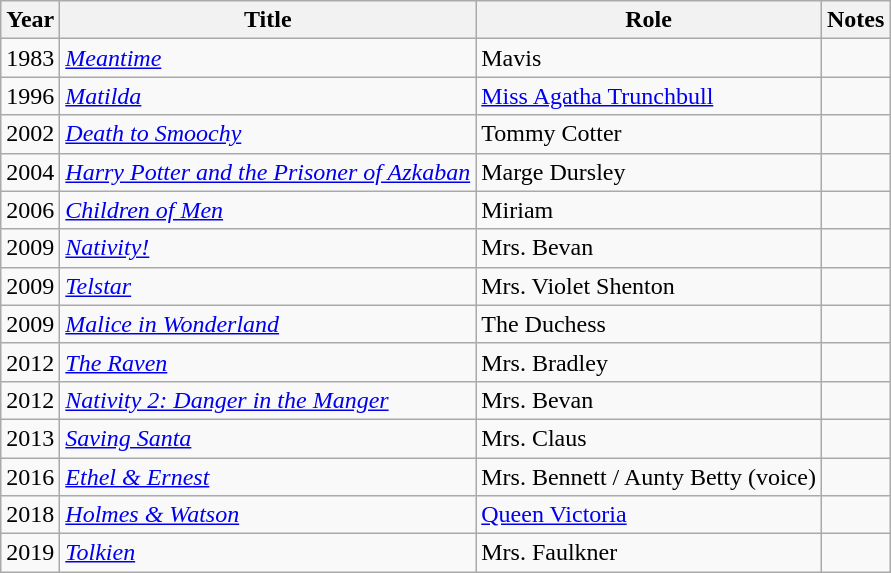<table class="wikitable sortable">
<tr>
<th>Year</th>
<th>Title</th>
<th>Role</th>
<th>Notes</th>
</tr>
<tr>
<td>1983</td>
<td><em><a href='#'>Meantime</a></em></td>
<td>Mavis</td>
<td></td>
</tr>
<tr>
<td>1996</td>
<td><em><a href='#'>Matilda</a></em></td>
<td><a href='#'>Miss Agatha Trunchbull</a></td>
<td></td>
</tr>
<tr>
<td>2002</td>
<td><em><a href='#'>Death to Smoochy</a></em></td>
<td>Tommy Cotter</td>
<td></td>
</tr>
<tr>
<td>2004</td>
<td><em><a href='#'>Harry Potter and the Prisoner of Azkaban</a></em></td>
<td>Marge Dursley</td>
<td></td>
</tr>
<tr>
<td>2006</td>
<td><em><a href='#'>Children of Men</a></em></td>
<td>Miriam</td>
<td></td>
</tr>
<tr>
<td>2009</td>
<td><em><a href='#'>Nativity!</a></em></td>
<td>Mrs. Bevan</td>
<td></td>
</tr>
<tr>
<td>2009</td>
<td><em><a href='#'>Telstar</a></em></td>
<td>Mrs. Violet Shenton</td>
<td></td>
</tr>
<tr>
<td>2009</td>
<td><em><a href='#'>Malice in Wonderland</a></em></td>
<td>The Duchess</td>
<td></td>
</tr>
<tr>
<td>2012</td>
<td><em><a href='#'>The Raven</a></em></td>
<td>Mrs. Bradley</td>
<td></td>
</tr>
<tr>
<td>2012</td>
<td><em><a href='#'>Nativity 2: Danger in the Manger</a></em></td>
<td>Mrs. Bevan</td>
<td></td>
</tr>
<tr>
<td>2013</td>
<td><em><a href='#'>Saving Santa</a></em></td>
<td>Mrs. Claus</td>
<td></td>
</tr>
<tr>
<td>2016</td>
<td><em><a href='#'>Ethel & Ernest</a></em></td>
<td>Mrs. Bennett / Aunty Betty (voice)</td>
<td></td>
</tr>
<tr>
<td>2018</td>
<td><em><a href='#'>Holmes & Watson</a></em></td>
<td><a href='#'>Queen Victoria</a></td>
<td></td>
</tr>
<tr>
<td>2019</td>
<td><em><a href='#'>Tolkien</a></em></td>
<td>Mrs. Faulkner</td>
<td></td>
</tr>
</table>
